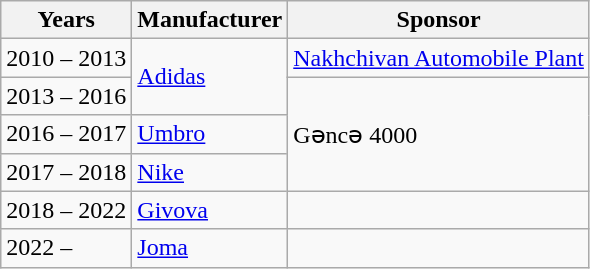<table class="wikitable">
<tr>
<th>Years</th>
<th>Manufacturer</th>
<th>Sponsor</th>
</tr>
<tr>
<td>2010 – 2013</td>
<td rowspan="2"> <a href='#'>Adidas</a></td>
<td> <a href='#'>Nakhchivan Automobile Plant</a></td>
</tr>
<tr>
<td>2013 – 2016</td>
<td rowspan="3"> Gəncə 4000</td>
</tr>
<tr>
<td>2016 – 2017</td>
<td> <a href='#'>Umbro</a></td>
</tr>
<tr>
<td>2017 – 2018</td>
<td> <a href='#'>Nike</a></td>
</tr>
<tr>
<td>2018 – 2022</td>
<td> <a href='#'>Givova</a></td>
</tr>
<tr>
<td>2022 –</td>
<td> <a href='#'>Joma</a></td>
<td></td>
</tr>
</table>
